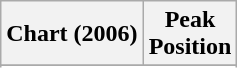<table class="wikitable sortable">
<tr>
<th>Chart (2006)</th>
<th>Peak<br>Position</th>
</tr>
<tr>
</tr>
<tr>
</tr>
<tr>
</tr>
<tr>
</tr>
<tr>
</tr>
</table>
